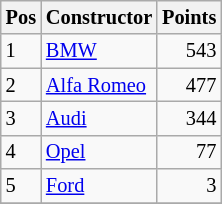<table class="wikitable"   style="font-size:   85%;">
<tr>
<th>Pos</th>
<th>Constructor</th>
<th>Points</th>
</tr>
<tr>
<td>1</td>
<td> <a href='#'>BMW</a></td>
<td align="right">543</td>
</tr>
<tr>
<td>2</td>
<td> <a href='#'>Alfa Romeo</a></td>
<td align="right">477</td>
</tr>
<tr>
<td>3</td>
<td> <a href='#'>Audi</a></td>
<td align="right">344</td>
</tr>
<tr>
<td>4</td>
<td> <a href='#'>Opel</a></td>
<td align="right">77</td>
</tr>
<tr>
<td>5</td>
<td> <a href='#'>Ford</a></td>
<td align="right">3</td>
</tr>
<tr>
</tr>
</table>
